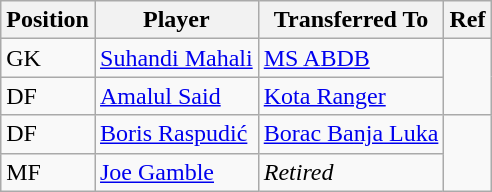<table class="wikitable sortable" style="text-align:center; font-size:100%; text-align:left;">
<tr>
<th>Position</th>
<th>Player</th>
<th>Transferred To</th>
<th>Ref</th>
</tr>
<tr>
<td>GK</td>
<td> <a href='#'>Suhandi Mahali</a></td>
<td> <a href='#'>MS ABDB</a></td>
<td rowspan="2"></td>
</tr>
<tr>
<td>DF</td>
<td> <a href='#'>Amalul Said</a></td>
<td> <a href='#'>Kota Ranger</a></td>
</tr>
<tr>
<td>DF</td>
<td> <a href='#'>Boris Raspudić</a></td>
<td> <a href='#'>Borac Banja Luka</a></td>
<td rowspan="2"></td>
</tr>
<tr>
<td>MF</td>
<td> <a href='#'>Joe Gamble</a></td>
<td><em>Retired</em></td>
</tr>
</table>
